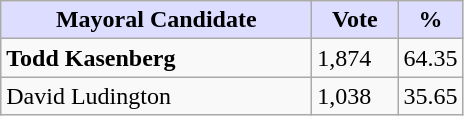<table class="wikitable">
<tr>
<th style="background:#ddf; width:200px;">Mayoral Candidate</th>
<th style="background:#ddf; width:50px;">Vote</th>
<th style="background:#ddf; width:30px;">%</th>
</tr>
<tr>
<td><strong>Todd Kasenberg</strong></td>
<td>1,874</td>
<td>64.35</td>
</tr>
<tr>
<td>David Ludington</td>
<td>1,038</td>
<td>35.65</td>
</tr>
</table>
